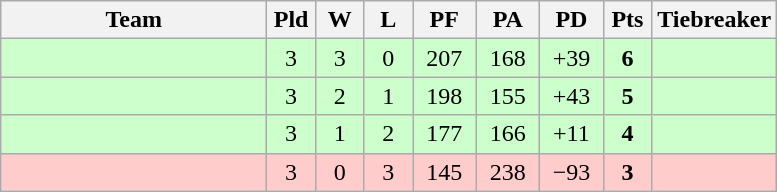<table class="wikitable" style="text-align:center;">
<tr>
<th width=170>Team</th>
<th width=25>Pld</th>
<th width=25>W</th>
<th width=25>L</th>
<th width=35>PF</th>
<th width=35>PA</th>
<th width=35>PD</th>
<th width=25>Pts</th>
<th width=50>Tiebreaker</th>
</tr>
<tr bgcolor=ccffcc>
<td align="left"></td>
<td>3</td>
<td>3</td>
<td>0</td>
<td>207</td>
<td>168</td>
<td>+39</td>
<td><strong>6</strong></td>
<td></td>
</tr>
<tr bgcolor=ccffcc>
<td align="left"></td>
<td>3</td>
<td>2</td>
<td>1</td>
<td>198</td>
<td>155</td>
<td>+43</td>
<td><strong>5</strong></td>
<td></td>
</tr>
<tr bgcolor=ccffcc>
<td align="left"></td>
<td>3</td>
<td>1</td>
<td>2</td>
<td>177</td>
<td>166</td>
<td>+11</td>
<td><strong>4</strong></td>
<td></td>
</tr>
<tr bgcolor=ffcccc>
<td align="left"></td>
<td>3</td>
<td>0</td>
<td>3</td>
<td>145</td>
<td>238</td>
<td>−93</td>
<td><strong>3</strong></td>
<td></td>
</tr>
</table>
